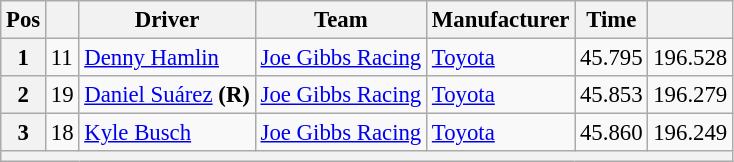<table class="wikitable" style="font-size:95%">
<tr>
<th>Pos</th>
<th></th>
<th>Driver</th>
<th>Team</th>
<th>Manufacturer</th>
<th>Time</th>
<th></th>
</tr>
<tr>
<th>1</th>
<td>11</td>
<td><a href='#'>Denny Hamlin</a></td>
<td><a href='#'>Joe Gibbs Racing</a></td>
<td><a href='#'>Toyota</a></td>
<td>45.795</td>
<td>196.528</td>
</tr>
<tr>
<th>2</th>
<td>19</td>
<td><a href='#'>Daniel Suárez</a> <strong>(R)</strong></td>
<td><a href='#'>Joe Gibbs Racing</a></td>
<td><a href='#'>Toyota</a></td>
<td>45.853</td>
<td>196.279</td>
</tr>
<tr>
<th>3</th>
<td>18</td>
<td><a href='#'>Kyle Busch</a></td>
<td><a href='#'>Joe Gibbs Racing</a></td>
<td><a href='#'>Toyota</a></td>
<td>45.860</td>
<td>196.249</td>
</tr>
<tr>
<th colspan="7"></th>
</tr>
</table>
